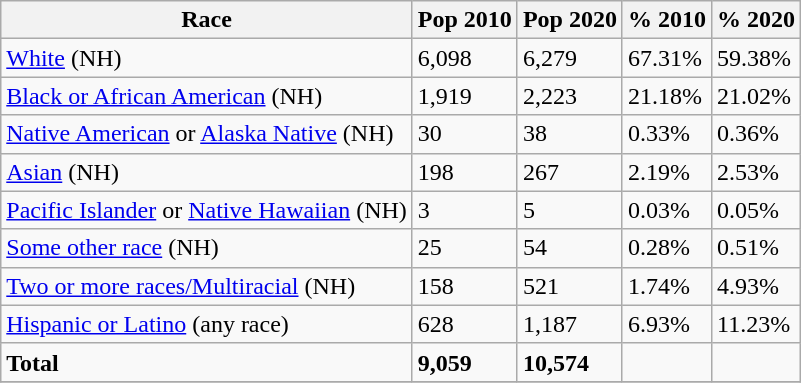<table class="wikitable">
<tr>
<th>Race</th>
<th>Pop 2010</th>
<th>Pop 2020</th>
<th>% 2010</th>
<th>% 2020</th>
</tr>
<tr>
<td><a href='#'>White</a> (NH)</td>
<td>6,098</td>
<td>6,279</td>
<td>67.31%</td>
<td>59.38%</td>
</tr>
<tr>
<td><a href='#'>Black or African American</a> (NH)</td>
<td>1,919</td>
<td>2,223</td>
<td>21.18%</td>
<td>21.02%</td>
</tr>
<tr>
<td><a href='#'>Native American</a> or <a href='#'>Alaska Native</a> (NH)</td>
<td>30</td>
<td>38</td>
<td>0.33%</td>
<td>0.36%</td>
</tr>
<tr>
<td><a href='#'>Asian</a> (NH)</td>
<td>198</td>
<td>267</td>
<td>2.19%</td>
<td>2.53%</td>
</tr>
<tr>
<td><a href='#'>Pacific Islander</a> or <a href='#'>Native Hawaiian</a> (NH)</td>
<td>3</td>
<td>5</td>
<td>0.03%</td>
<td>0.05%</td>
</tr>
<tr>
<td><a href='#'>Some other race</a> (NH)</td>
<td>25</td>
<td>54</td>
<td>0.28%</td>
<td>0.51%</td>
</tr>
<tr>
<td><a href='#'>Two or more races/Multiracial</a> (NH)</td>
<td>158</td>
<td>521</td>
<td>1.74%</td>
<td>4.93%</td>
</tr>
<tr>
<td><a href='#'>Hispanic or Latino</a> (any race)</td>
<td>628</td>
<td>1,187</td>
<td>6.93%</td>
<td>11.23%</td>
</tr>
<tr>
<td><strong>Total</strong></td>
<td><strong>9,059</strong></td>
<td><strong>10,574</strong></td>
<td></td>
<td></td>
</tr>
<tr>
</tr>
</table>
